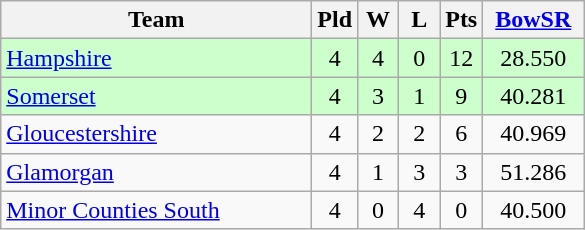<table class="wikitable" style="text-align: center;">
<tr>
<th width=200>Team</th>
<th width=20>Pld</th>
<th width=20>W</th>
<th width=20>L</th>
<th width=20>Pts</th>
<th width=60><a href='#'>BowSR</a></th>
</tr>
<tr bgcolor="#ccffcc">
<td align=left><a href='#'>Hampshire</a></td>
<td>4</td>
<td>4</td>
<td>0</td>
<td>12</td>
<td>28.550</td>
</tr>
<tr bgcolor="#ccffcc">
<td align=left><a href='#'>Somerset</a></td>
<td>4</td>
<td>3</td>
<td>1</td>
<td>9</td>
<td>40.281</td>
</tr>
<tr>
<td align=left><a href='#'>Gloucestershire</a></td>
<td>4</td>
<td>2</td>
<td>2</td>
<td>6</td>
<td>40.969</td>
</tr>
<tr>
<td align=left><a href='#'>Glamorgan</a></td>
<td>4</td>
<td>1</td>
<td>3</td>
<td>3</td>
<td>51.286</td>
</tr>
<tr>
<td align=left><a href='#'>Minor Counties South</a></td>
<td>4</td>
<td>0</td>
<td>4</td>
<td>0</td>
<td>40.500</td>
</tr>
</table>
